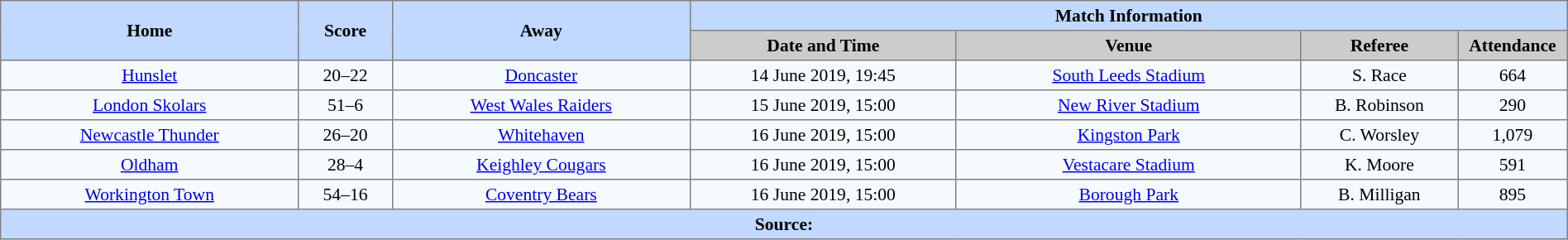<table border=1 style="border-collapse:collapse; font-size:90%; text-align:center;" cellpadding=3 cellspacing=0 width=100%>
<tr bgcolor=#C1D8FF>
<th rowspan=2 width=19%>Home</th>
<th rowspan=2 width=6%>Score</th>
<th rowspan=2 width=19%>Away</th>
<th colspan=4>Match Information</th>
</tr>
<tr bgcolor=#CCCCCC>
<th width=17%>Date and Time</th>
<th width=22%>Venue</th>
<th width=10%>Referee</th>
<th width=7%>Attendance</th>
</tr>
<tr bgcolor=#F5FAFF>
<td> <a href='#'>Hunslet</a></td>
<td>20–22</td>
<td> <a href='#'>Doncaster</a></td>
<td>14 June 2019, 19:45</td>
<td><a href='#'>South Leeds Stadium</a></td>
<td>S. Race</td>
<td>664</td>
</tr>
<tr bgcolor=#F5FAFF>
<td> <a href='#'>London Skolars</a></td>
<td>51–6</td>
<td> <a href='#'>West Wales Raiders</a></td>
<td>15 June 2019, 15:00</td>
<td><a href='#'>New River Stadium</a></td>
<td>B. Robinson</td>
<td>290</td>
</tr>
<tr bgcolor=#F5FAFF>
<td> <a href='#'>Newcastle Thunder</a></td>
<td>26–20</td>
<td> <a href='#'>Whitehaven</a></td>
<td>16 June 2019, 15:00</td>
<td><a href='#'>Kingston Park</a></td>
<td>C. Worsley</td>
<td>1,079</td>
</tr>
<tr bgcolor=#F5FAFF>
<td> <a href='#'>Oldham</a></td>
<td>28–4</td>
<td> <a href='#'>Keighley Cougars</a></td>
<td>16 June 2019, 15:00</td>
<td><a href='#'>Vestacare Stadium</a></td>
<td>K. Moore</td>
<td>591</td>
</tr>
<tr bgcolor=#F5FAFF>
<td> <a href='#'>Workington Town</a></td>
<td>54–16</td>
<td> <a href='#'>Coventry Bears</a></td>
<td>16 June 2019, 15:00</td>
<td><a href='#'>Borough Park</a></td>
<td>B. Milligan</td>
<td>895</td>
</tr>
<tr style="background:#c1d8ff;">
<th colspan=7>Source:</th>
</tr>
</table>
